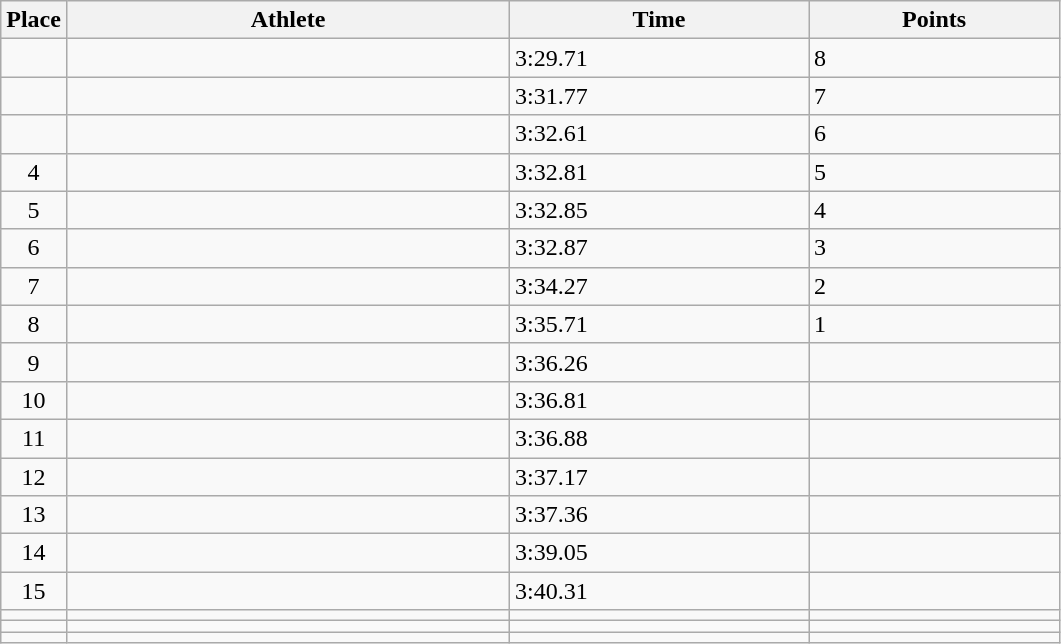<table class=wikitable>
<tr>
<th>Place</th>
<th style="width:18em">Athlete</th>
<th style="width:12em">Time</th>
<th style="width:10em">Points</th>
</tr>
<tr>
<td align=center></td>
<td></td>
<td>3:29.71 </td>
<td>8</td>
</tr>
<tr>
<td align=center></td>
<td></td>
<td>3:31.77</td>
<td>7</td>
</tr>
<tr>
<td align=center></td>
<td></td>
<td>3:32.61</td>
<td>6</td>
</tr>
<tr>
<td align=center>4</td>
<td></td>
<td>3:32.81</td>
<td>5</td>
</tr>
<tr>
<td align=center>5</td>
<td></td>
<td>3:32.85 <strong></strong> </td>
<td>4</td>
</tr>
<tr>
<td align=center>6</td>
<td></td>
<td>3:32.87</td>
<td>3</td>
</tr>
<tr>
<td align=center>7</td>
<td></td>
<td>3:34.27</td>
<td>2</td>
</tr>
<tr>
<td align=center>8</td>
<td></td>
<td>3:35.71</td>
<td>1</td>
</tr>
<tr>
<td align=center>9</td>
<td></td>
<td>3:36.26</td>
<td></td>
</tr>
<tr>
<td align=center>10</td>
<td></td>
<td>3:36.81</td>
<td></td>
</tr>
<tr>
<td align=center>11</td>
<td></td>
<td>3:36.88</td>
<td></td>
</tr>
<tr>
<td align=center>12</td>
<td></td>
<td>3:37.17</td>
<td></td>
</tr>
<tr>
<td align=center>13</td>
<td></td>
<td>3:37.36</td>
<td></td>
</tr>
<tr>
<td align=center>14</td>
<td></td>
<td>3:39.05</td>
<td></td>
</tr>
<tr>
<td align=center>15</td>
<td></td>
<td>3:40.31</td>
<td></td>
</tr>
<tr>
<td align=center></td>
<td></td>
<td></td>
<td></td>
</tr>
<tr>
<td align=center></td>
<td></td>
<td></td>
<td></td>
</tr>
<tr>
<td align=center></td>
<td></td>
<td></td>
<td></td>
</tr>
</table>
